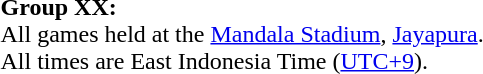<table>
<tr>
<td><strong>Group XX:</strong><br>All games held at the <a href='#'>Mandala Stadium</a>, <a href='#'>Jayapura</a>.<br>All times are East Indonesia Time (<a href='#'>UTC+9</a>).
</td>
</tr>
</table>
